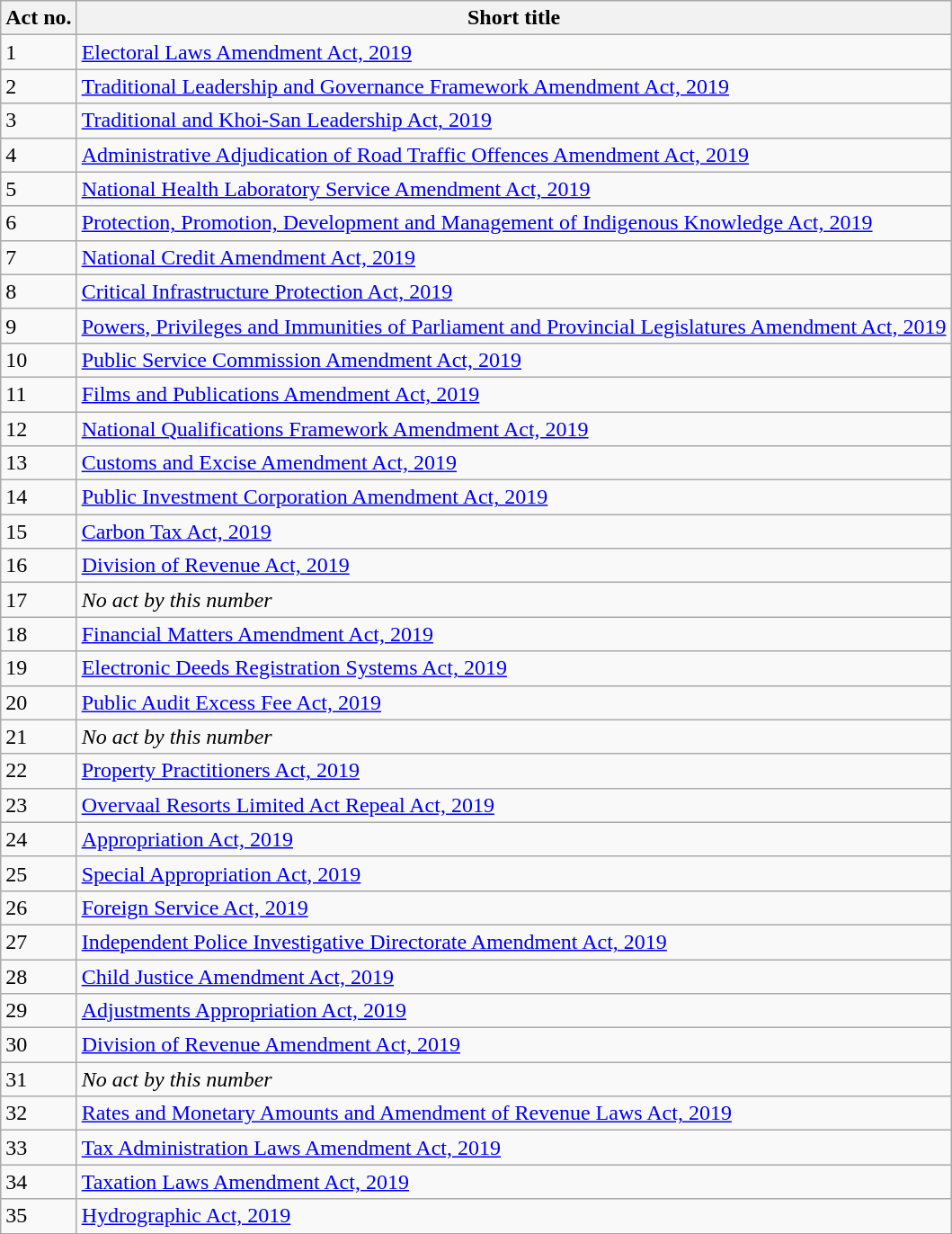<table class="wikitable sortable">
<tr>
<th>Act no.</th>
<th>Short title</th>
</tr>
<tr>
<td>1</td>
<td><a href='#'>Electoral Laws Amendment Act, 2019</a></td>
</tr>
<tr>
<td>2</td>
<td><a href='#'>Traditional Leadership and Governance Framework Amendment Act, 2019</a></td>
</tr>
<tr>
<td>3</td>
<td><a href='#'>Traditional and Khoi-San Leadership Act, 2019</a></td>
</tr>
<tr>
<td>4</td>
<td><a href='#'>Administrative Adjudication of Road Traffic Offences Amendment Act, 2019</a></td>
</tr>
<tr>
<td>5</td>
<td><a href='#'>National Health Laboratory Service Amendment Act, 2019</a></td>
</tr>
<tr>
<td>6</td>
<td><a href='#'>Protection, Promotion, Development and Management of Indigenous Knowledge Act, 2019</a></td>
</tr>
<tr>
<td>7</td>
<td><a href='#'>National Credit Amendment Act, 2019</a></td>
</tr>
<tr>
<td>8</td>
<td><a href='#'>Critical Infrastructure Protection Act, 2019</a></td>
</tr>
<tr>
<td>9</td>
<td><a href='#'>Powers, Privileges and Immunities of Parliament and Provincial Legislatures Amendment Act, 2019</a></td>
</tr>
<tr>
<td>10</td>
<td><a href='#'>Public Service Commission Amendment Act, 2019</a></td>
</tr>
<tr>
<td>11</td>
<td><a href='#'>Films and Publications Amendment Act, 2019</a></td>
</tr>
<tr>
<td>12</td>
<td><a href='#'>National Qualifications Framework Amendment Act, 2019</a></td>
</tr>
<tr>
<td>13</td>
<td><a href='#'>Customs and Excise Amendment Act, 2019</a></td>
</tr>
<tr>
<td>14</td>
<td><a href='#'>Public Investment Corporation Amendment Act, 2019</a></td>
</tr>
<tr>
<td>15</td>
<td><a href='#'>Carbon Tax Act, 2019</a></td>
</tr>
<tr>
<td>16</td>
<td><a href='#'>Division of Revenue Act, 2019</a></td>
</tr>
<tr>
<td>17</td>
<td><em>No act by this number</em></td>
</tr>
<tr>
<td>18</td>
<td><a href='#'>Financial Matters Amendment Act, 2019</a></td>
</tr>
<tr>
<td>19</td>
<td><a href='#'>Electronic Deeds Registration Systems Act, 2019</a></td>
</tr>
<tr>
<td>20</td>
<td><a href='#'>Public Audit Excess Fee Act, 2019</a></td>
</tr>
<tr>
<td>21</td>
<td><em>No act by this number</em></td>
</tr>
<tr>
<td>22</td>
<td><a href='#'>Property Practitioners Act, 2019</a></td>
</tr>
<tr>
<td>23</td>
<td><a href='#'>Overvaal Resorts Limited Act Repeal Act, 2019</a></td>
</tr>
<tr>
<td>24</td>
<td><a href='#'>Appropriation Act, 2019</a></td>
</tr>
<tr>
<td>25</td>
<td><a href='#'>Special Appropriation Act, 2019</a></td>
</tr>
<tr>
<td>26</td>
<td><a href='#'>Foreign Service Act, 2019</a></td>
</tr>
<tr>
<td>27</td>
<td><a href='#'>Independent Police Investigative Directorate Amendment Act, 2019</a></td>
</tr>
<tr>
<td>28</td>
<td><a href='#'>Child Justice Amendment Act, 2019</a></td>
</tr>
<tr>
<td>29</td>
<td><a href='#'>Adjustments Appropriation Act, 2019</a></td>
</tr>
<tr>
<td>30</td>
<td><a href='#'>Division of Revenue Amendment Act, 2019</a></td>
</tr>
<tr>
<td>31</td>
<td><em>No act by this number</em></td>
</tr>
<tr>
<td>32</td>
<td><a href='#'>Rates and Monetary Amounts and Amendment of Revenue Laws Act, 2019</a></td>
</tr>
<tr>
<td>33</td>
<td><a href='#'>Tax Administration Laws Amendment Act, 2019</a></td>
</tr>
<tr>
<td>34</td>
<td><a href='#'>Taxation Laws Amendment Act, 2019</a></td>
</tr>
<tr>
<td>35</td>
<td><a href='#'>Hydrographic Act, 2019</a></td>
</tr>
</table>
